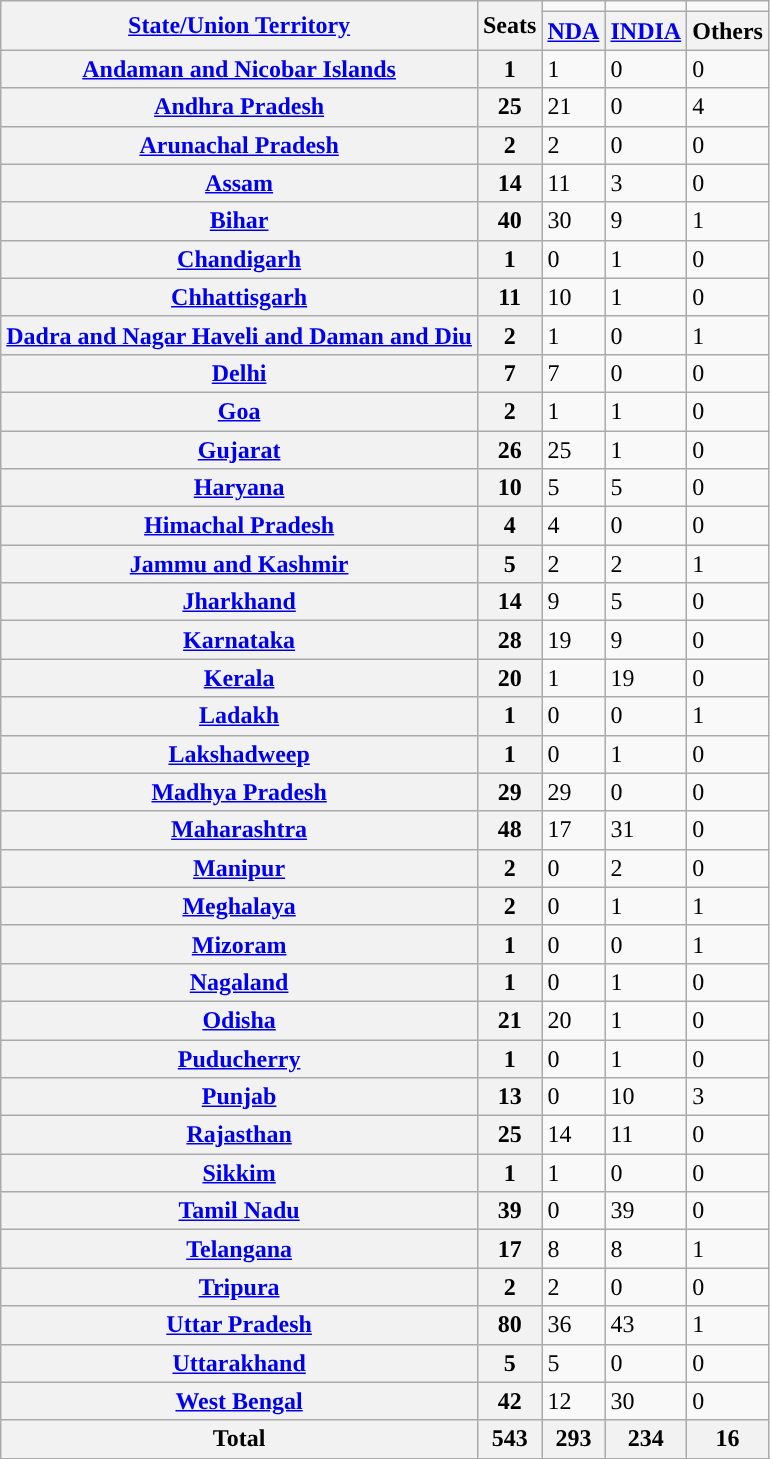<table class="wikitable defaultcenter col1left" style="font-size: 100%">
<tr>
<th rowspan="2"><a href='#'>State/Union Territory</a></th>
<th rowspan="2">Seats</th>
<td></td>
<td></td>
<td></td>
</tr>
<tr>
<th><a href='#'>NDA</a></th>
<th><a href='#'>INDIA</a></th>
<th>Others</th>
</tr>
<tr>
<th><a href='#'>Andaman and Nicobar Islands</a></th>
<th>1</th>
<td style="background:">1</td>
<td>0</td>
<td>0</td>
</tr>
<tr>
<th><a href='#'>Andhra Pradesh</a></th>
<th>25</th>
<td style="background:">21</td>
<td>0</td>
<td>4</td>
</tr>
<tr>
<th><a href='#'>Arunachal Pradesh</a></th>
<th>2</th>
<td style="background:">2</td>
<td>0</td>
<td>0</td>
</tr>
<tr>
<th><a href='#'>Assam</a></th>
<th>14</th>
<td style="background:">11</td>
<td>3</td>
<td>0</td>
</tr>
<tr>
<th><a href='#'>Bihar</a></th>
<th>40</th>
<td style="background:">30</td>
<td>9</td>
<td>1</td>
</tr>
<tr>
<th><a href='#'>Chandigarh</a></th>
<th>1</th>
<td>0</td>
<td style="background:">1</td>
<td>0</td>
</tr>
<tr>
<th><a href='#'>Chhattisgarh</a></th>
<th>11</th>
<td style="background:">10</td>
<td>1</td>
<td>0</td>
</tr>
<tr>
<th><a href='#'>Dadra and Nagar Haveli and Daman and Diu</a></th>
<th>2</th>
<td>1</td>
<td>0</td>
<td>1</td>
</tr>
<tr>
<th><a href='#'>Delhi</a></th>
<th>7</th>
<td style="background:">7</td>
<td>0</td>
<td>0</td>
</tr>
<tr>
<th><a href='#'>Goa</a></th>
<th>2</th>
<td>1</td>
<td>1</td>
<td>0</td>
</tr>
<tr>
<th><a href='#'>Gujarat</a></th>
<th>26</th>
<td style="background:">25</td>
<td>1</td>
<td>0</td>
</tr>
<tr>
<th><a href='#'>Haryana</a></th>
<th>10</th>
<td>5</td>
<td>5</td>
<td>0</td>
</tr>
<tr>
<th><a href='#'>Himachal Pradesh</a></th>
<th>4</th>
<td style="background:">4</td>
<td>0</td>
<td>0</td>
</tr>
<tr>
<th><a href='#'>Jammu and Kashmir</a></th>
<th>5</th>
<td>2</td>
<td>2</td>
<td>1</td>
</tr>
<tr>
<th><a href='#'>Jharkhand</a></th>
<th>14</th>
<td style="background:">9</td>
<td>5</td>
<td>0</td>
</tr>
<tr>
<th><a href='#'>Karnataka</a></th>
<th>28</th>
<td style="background:">19</td>
<td>9</td>
<td>0</td>
</tr>
<tr>
<th><a href='#'>Kerala</a></th>
<th>20</th>
<td>1</td>
<td style="background:">19</td>
<td>0</td>
</tr>
<tr>
<th><a href='#'>Ladakh</a></th>
<th>1</th>
<td>0</td>
<td>0</td>
<td style="background:">1</td>
</tr>
<tr>
<th><a href='#'>Lakshadweep</a></th>
<th>1</th>
<td>0</td>
<td style="background:">1</td>
<td>0</td>
</tr>
<tr>
<th><a href='#'>Madhya Pradesh</a></th>
<th>29</th>
<td style="background:">29</td>
<td>0</td>
<td>0</td>
</tr>
<tr>
<th><a href='#'>Maharashtra</a></th>
<th>48</th>
<td>17</td>
<td style="background:">31</td>
<td>0</td>
</tr>
<tr>
<th><a href='#'>Manipur</a></th>
<th>2</th>
<td>0</td>
<td style="background:">2</td>
<td>0</td>
</tr>
<tr>
<th><a href='#'>Meghalaya</a></th>
<th>2</th>
<td>0</td>
<td>1</td>
<td>1</td>
</tr>
<tr>
<th><a href='#'>Mizoram</a></th>
<th>1</th>
<td>0</td>
<td>0</td>
<td style="background:">1</td>
</tr>
<tr>
<th><a href='#'>Nagaland</a></th>
<th>1</th>
<td>0</td>
<td style="background:">1</td>
<td>0</td>
</tr>
<tr>
<th><a href='#'>Odisha</a></th>
<th>21</th>
<td style="background:">20</td>
<td>1</td>
<td>0</td>
</tr>
<tr>
<th><a href='#'>Puducherry</a></th>
<th>1</th>
<td>0</td>
<td style="background:">1</td>
<td>0</td>
</tr>
<tr>
<th><a href='#'>Punjab</a></th>
<th>13</th>
<td>0</td>
<td style="background:">10</td>
<td>3</td>
</tr>
<tr>
<th><a href='#'>Rajasthan</a></th>
<th>25</th>
<td style="background:">14</td>
<td>11</td>
<td>0</td>
</tr>
<tr>
<th><a href='#'>Sikkim</a></th>
<th>1</th>
<td style="background:">1</td>
<td>0</td>
<td>0</td>
</tr>
<tr>
<th><a href='#'>Tamil Nadu</a></th>
<th>39</th>
<td>0</td>
<td style="background:">39</td>
<td>0</td>
</tr>
<tr>
<th><a href='#'>Telangana</a></th>
<th>17</th>
<td>8</td>
<td>8</td>
<td>1</td>
</tr>
<tr>
<th><a href='#'>Tripura</a></th>
<th>2</th>
<td style="background:">2</td>
<td>0</td>
<td>0</td>
</tr>
<tr>
<th><a href='#'>Uttar Pradesh</a></th>
<th>80</th>
<td>36</td>
<td style="background:">43</td>
<td>1</td>
</tr>
<tr>
<th><a href='#'>Uttarakhand</a></th>
<th>5</th>
<td style="background:">5</td>
<td>0</td>
<td>0</td>
</tr>
<tr>
<th><a href='#'>West Bengal</a></th>
<th>42</th>
<td>12</td>
<td style="background:">30</td>
<td>0</td>
</tr>
<tr>
<th>Total</th>
<th>543</th>
<th>293</th>
<th>234</th>
<th>16</th>
</tr>
<tr>
</tr>
</table>
